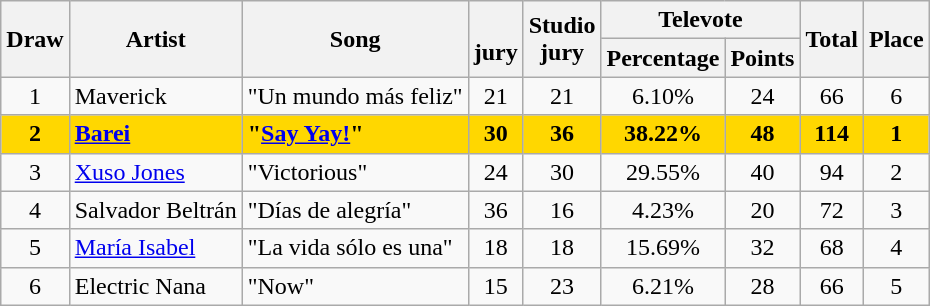<table class="wikitable sortable" style="margin: 1em auto 1em auto; text-align:center;">
<tr>
<th rowspan="2">Draw</th>
<th rowspan="2">Artist</th>
<th rowspan="2">Song</th>
<th rowspan="2"><br>jury</th>
<th rowspan="2">Studio<br>jury</th>
<th colspan="2">Televote</th>
<th rowspan="2">Total</th>
<th rowspan="2">Place</th>
</tr>
<tr>
<th>Percentage</th>
<th>Points</th>
</tr>
<tr>
<td>1</td>
<td align="left">Maverick</td>
<td align="left">"Un mundo más feliz"</td>
<td>21</td>
<td>21</td>
<td>6.10%</td>
<td>24</td>
<td>66</td>
<td>6</td>
</tr>
<tr style="font-weight:bold; background:gold;">
<td>2</td>
<td align="left"><a href='#'>Barei</a></td>
<td align="left">"<a href='#'>Say Yay!</a>"</td>
<td>30</td>
<td>36</td>
<td>38.22%</td>
<td>48</td>
<td>114</td>
<td>1</td>
</tr>
<tr>
<td>3</td>
<td align="left"><a href='#'>Xuso Jones</a></td>
<td align="left">"Victorious"</td>
<td>24</td>
<td>30</td>
<td>29.55%</td>
<td>40</td>
<td>94</td>
<td>2</td>
</tr>
<tr>
<td>4</td>
<td align="left">Salvador Beltrán</td>
<td align="left">"Días de alegría"</td>
<td>36</td>
<td>16</td>
<td>4.23%</td>
<td>20</td>
<td>72</td>
<td>3</td>
</tr>
<tr>
<td>5</td>
<td align="left"><a href='#'>María Isabel</a></td>
<td align="left">"La vida sólo es una"</td>
<td>18</td>
<td>18</td>
<td>15.69%</td>
<td>32</td>
<td>68</td>
<td>4</td>
</tr>
<tr>
<td>6</td>
<td align="left">Electric Nana</td>
<td align="left">"Now"</td>
<td>15</td>
<td>23</td>
<td>6.21%</td>
<td>28</td>
<td>66</td>
<td>5</td>
</tr>
</table>
